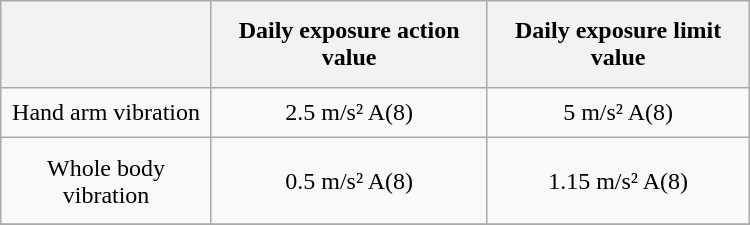<table class="wikitable" style="text-align:center; width: 500px; height: 150px;">
<tr>
<th></th>
<th>Daily exposure action value</th>
<th>Daily exposure limit value</th>
</tr>
<tr>
<td>Hand arm vibration</td>
<td>2.5 m/s² A(8)</td>
<td>5 m/s² A(8)</td>
</tr>
<tr>
<td>Whole body vibration</td>
<td>0.5 m/s² A(8)</td>
<td>1.15 m/s² A(8)</td>
</tr>
<tr>
</tr>
</table>
